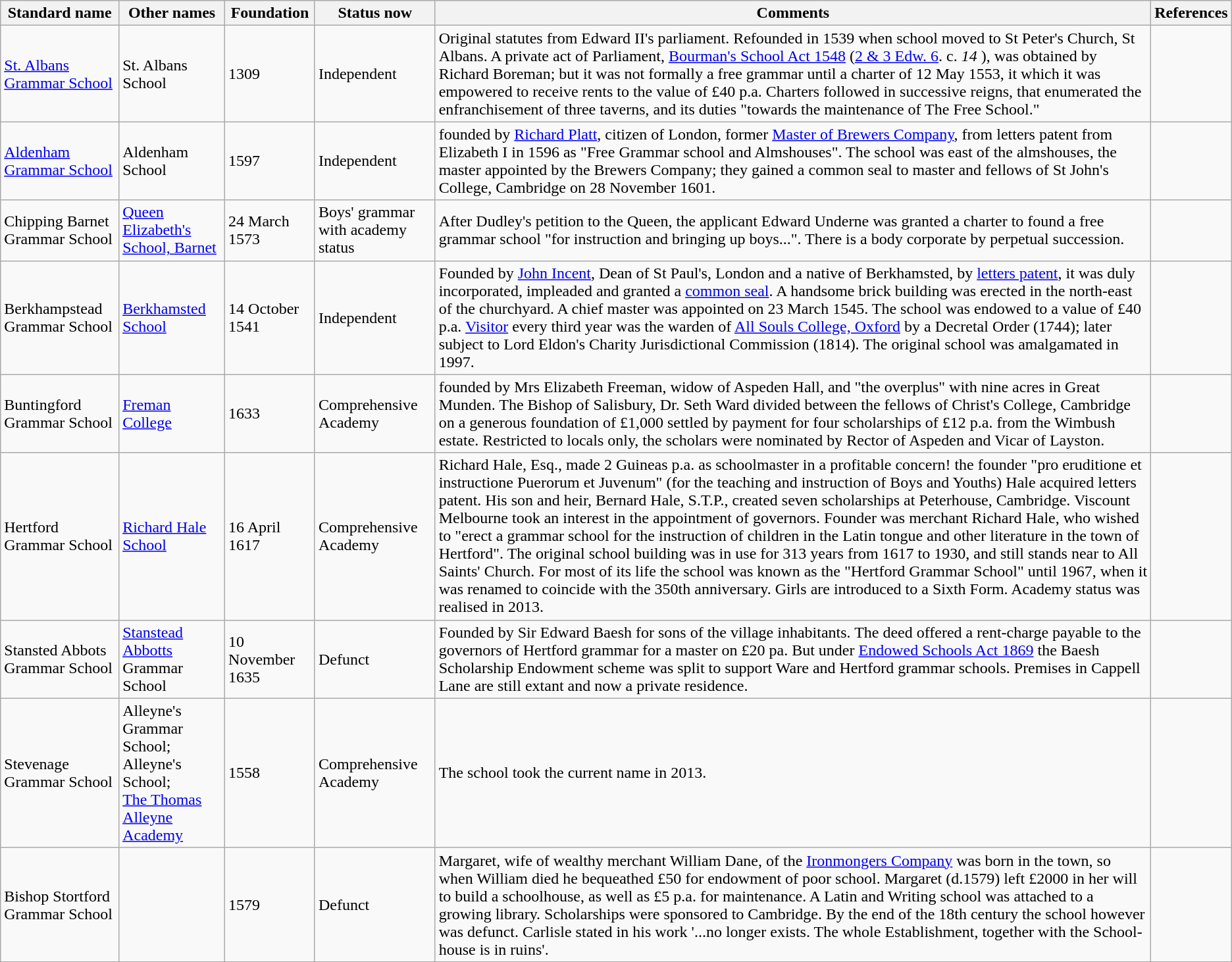<table class="wikitable">
<tr>
<th>Standard name</th>
<th>Other names</th>
<th>Foundation</th>
<th>Status now</th>
<th>Comments</th>
<th>References</th>
</tr>
<tr>
<td><a href='#'>St. Albans Grammar School</a></td>
<td>St. Albans School</td>
<td>1309</td>
<td>Independent</td>
<td>Original statutes from Edward II's parliament. Refounded in 1539 when school moved to St Peter's Church, St Albans. A private act of Parliament, <a href='#'>Bourman's School Act 1548</a> (<a href='#'>2 & 3 Edw. 6</a>. c. <em>14</em> ), was obtained by Richard Boreman; but it was not formally a free grammar until a charter of 12 May 1553, it which it was empowered to receive rents to the value of £40 p.a. Charters followed in successive reigns, that enumerated the enfranchisement of three taverns, and its duties "towards the maintenance of The Free School."</td>
<td></td>
</tr>
<tr>
<td><a href='#'>Aldenham Grammar School</a></td>
<td>Aldenham School</td>
<td>1597</td>
<td>Independent</td>
<td>founded by <a href='#'>Richard Platt</a>, citizen of London, former <a href='#'>Master of Brewers Company</a>, from letters patent from Elizabeth I in 1596 as "Free Grammar school and Almshouses". The school was east of the almshouses, the master appointed by the Brewers Company; they gained a common seal to master and fellows of St John's College, Cambridge on 28 November 1601.</td>
<td></td>
</tr>
<tr>
<td>Chipping Barnet Grammar School</td>
<td><a href='#'>Queen Elizabeth's School, Barnet</a></td>
<td>24 March 1573</td>
<td>Boys' grammar with academy status</td>
<td>After Dudley's petition to the Queen, the applicant Edward Underne was granted a charter to found a free grammar school "for instruction and bringing up boys...". There is a body corporate by perpetual succession.</td>
<td></td>
</tr>
<tr>
<td>Berkhampstead Grammar School</td>
<td><a href='#'>Berkhamsted School</a></td>
<td>14 October 1541</td>
<td>Independent</td>
<td>Founded by <a href='#'>John Incent</a>, Dean of St Paul's, London and a native of Berkhamsted, by <a href='#'>letters patent</a>, it was duly incorporated, impleaded and granted a <a href='#'>common seal</a>. A handsome brick building was erected in the north-east of the churchyard. A chief master was appointed on 23 March 1545. The school was endowed to a value of £40 p.a. <a href='#'>Visitor</a> every third year was the warden of <a href='#'>All Souls College, Oxford</a> by a Decretal Order (1744); later subject to Lord Eldon's Charity Jurisdictional Commission (1814). The original school was amalgamated in 1997.</td>
<td></td>
</tr>
<tr>
<td>Buntingford Grammar School</td>
<td><a href='#'>Freman College</a></td>
<td>1633</td>
<td>Comprehensive Academy</td>
<td>founded by Mrs Elizabeth Freeman, widow of Aspeden Hall, and "the overplus" with nine acres in Great Munden. The Bishop of Salisbury, Dr. Seth Ward divided between the fellows of Christ's College, Cambridge on a generous foundation of £1,000 settled by payment for four scholarships of £12 p.a. from the Wimbush estate. Restricted to locals only, the scholars were nominated by Rector of Aspeden and Vicar of Layston.</td>
<td></td>
</tr>
<tr>
<td>Hertford Grammar School</td>
<td><a href='#'>Richard Hale School</a></td>
<td>16 April 1617</td>
<td>Comprehensive Academy</td>
<td>Richard Hale, Esq., made 2 Guineas p.a. as schoolmaster in a profitable concern! the founder "pro eruditione et instructione Puerorum et Juvenum" (for the teaching and instruction of Boys and Youths) Hale acquired letters patent. His son and heir, Bernard Hale, S.T.P., created seven scholarships at Peterhouse, Cambridge. Viscount Melbourne took an interest in the appointment of governors. Founder was merchant Richard Hale, who wished to "erect a grammar school for the instruction of children in the Latin tongue and other literature in the town of Hertford". The original school building was in use for 313 years from 1617 to 1930, and still stands near to All Saints' Church. For most of its life the school was known as the "Hertford Grammar School" until 1967, when it was renamed to coincide with the 350th anniversary. Girls are introduced to a Sixth Form. Academy status was realised in 2013.</td>
<td></td>
</tr>
<tr>
<td>Stansted Abbots Grammar School</td>
<td><a href='#'>Stanstead Abbotts</a> Grammar School</td>
<td>10 November 1635</td>
<td>Defunct</td>
<td>Founded by Sir Edward Baesh for sons of the village inhabitants. The deed offered a rent-charge payable to the governors of Hertford grammar for a master on £20 pa. But under <a href='#'>Endowed Schools Act 1869</a> the Baesh Scholarship Endowment scheme was split to support Ware and Hertford grammar schools. Premises in Cappell Lane are still extant and now a private residence.</td>
<td></td>
</tr>
<tr>
<td>Stevenage Grammar School</td>
<td>Alleyne's Grammar School;<br>Alleyne's School;<br><a href='#'>The Thomas Alleyne Academy</a></td>
<td>1558</td>
<td>Comprehensive Academy</td>
<td>The school took the current name in 2013.</td>
<td></td>
</tr>
<tr>
<td>Bishop Stortford Grammar School</td>
<td></td>
<td>1579</td>
<td>Defunct</td>
<td>Margaret, wife of wealthy merchant William Dane, of the <a href='#'>Ironmongers Company</a> was born in the town, so when William died he bequeathed £50 for endowment of poor school. Margaret (d.1579) left £2000 in her will to build a schoolhouse, as well as £5 p.a. for maintenance. A Latin and Writing school was attached to a growing library. Scholarships were sponsored to Cambridge. By the end of the 18th century the school however was defunct. Carlisle stated in his work '...no longer exists. The whole Establishment, together with the School-house is in ruins'.</td>
<td></td>
</tr>
</table>
